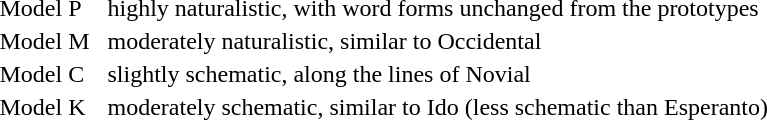<table border=0>
<tr valign=top>
<td> </td>
<td>Model P</td>
<td> </td>
<td>highly naturalistic, with word forms unchanged from the prototypes</td>
</tr>
<tr valign=top>
<td> </td>
<td>Model M</td>
<td> </td>
<td>moderately naturalistic, similar to Occidental</td>
</tr>
<tr valign=top>
<td> </td>
<td>Model C</td>
<td> </td>
<td>slightly schematic, along the lines of Novial</td>
</tr>
<tr valign=top>
<td> </td>
<td>Model K</td>
<td> </td>
<td>moderately schematic, similar to Ido (less schematic than Esperanto)</td>
</tr>
</table>
